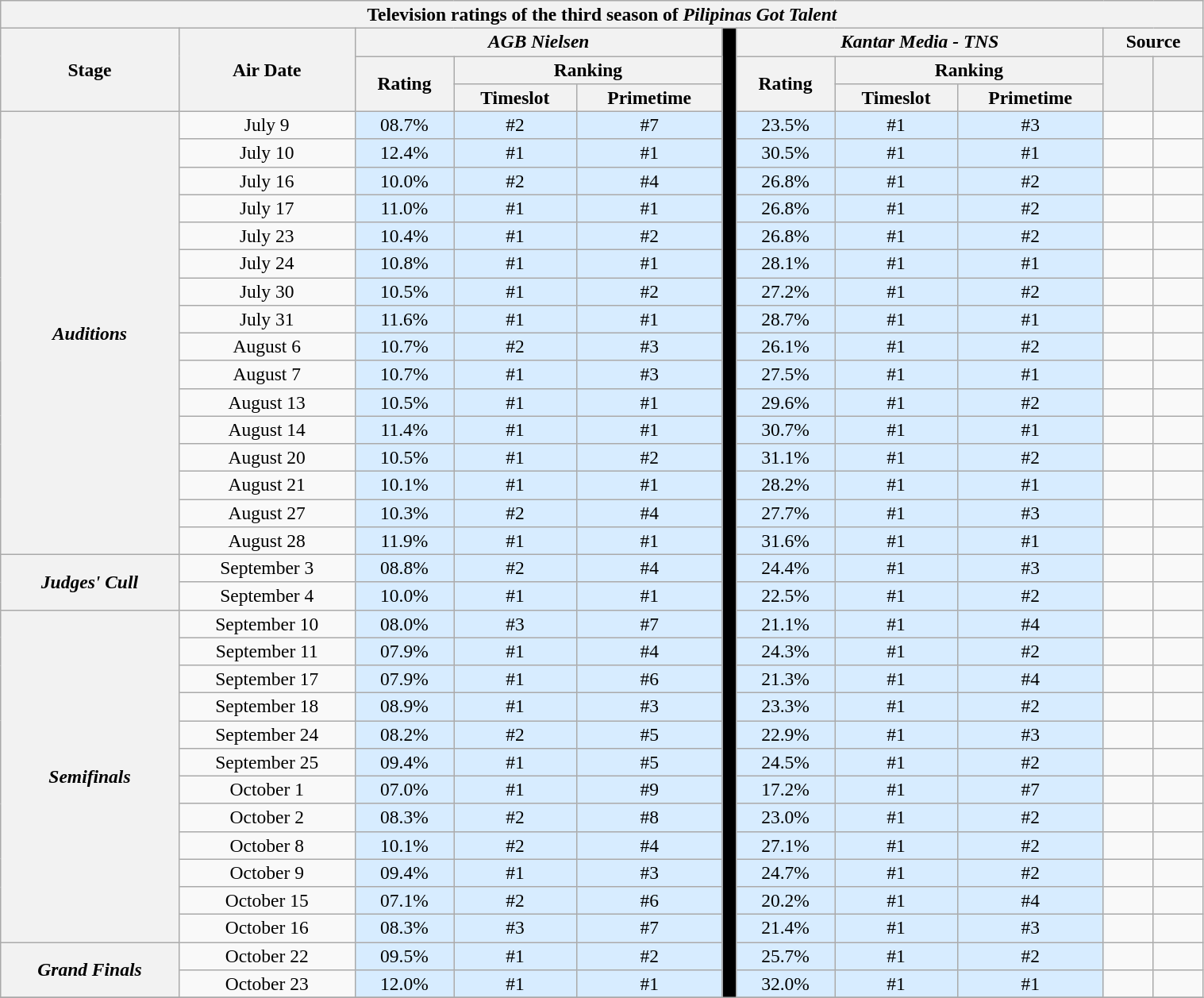<table class="wikitable" style="text-align:center; font-size:98%; line-height:16px;"  width="80%">
<tr>
<th colspan="12" align="center">Television ratings of the third season of <em>Pilipinas Got Talent</em></th>
</tr>
<tr align="center">
<th rowspan="3">Stage</th>
<th rowspan="3">Air Date</th>
<th colspan="3"><em>AGB Nielsen</em></th>
<td style="background:black;" rowspan="36"></td>
<th colspan="3"><em>Kantar Media - TNS</em></th>
<th colspan="2">Source</th>
</tr>
<tr align="center">
<th rowspan="2">Rating</th>
<th colspan="2">Ranking</th>
<th rowspan="2">Rating</th>
<th colspan="2">Ranking</th>
<th rowspan="2"></th>
<th rowspan="2"></th>
</tr>
<tr align="center">
<th>Timeslot</th>
<th>Primetime</th>
<th>Timeslot</th>
<th>Primetime</th>
</tr>
<tr align="center">
<th rowspan="16"><em>Auditions</em></th>
<td>July 9</td>
<td style="background:#D7ECFF">08.7%</td>
<td style="background:#D7ECFF">#2</td>
<td style="background:#D7ECFF">#7</td>
<td style="background:#D7ECFF">23.5%</td>
<td style="background:#D7ECFF">#1</td>
<td style="background:#D7ECFF">#3</td>
<td></td>
<td></td>
</tr>
<tr>
<td>July 10</td>
<td style="background:#D7ECFF">12.4%</td>
<td style="background:#D7ECFF">#1</td>
<td style="background:#D7ECFF">#1</td>
<td style="background:#D7ECFF">30.5%</td>
<td style="background:#D7ECFF">#1</td>
<td style="background:#D7ECFF">#1</td>
<td></td>
<td></td>
</tr>
<tr>
<td>July 16</td>
<td style="background:#D7ECFF">10.0%</td>
<td style="background:#D7ECFF">#2</td>
<td style="background:#D7ECFF">#4</td>
<td style="background:#D7ECFF">26.8%</td>
<td style="background:#D7ECFF">#1</td>
<td style="background:#D7ECFF">#2</td>
<td></td>
<td></td>
</tr>
<tr>
<td>July 17</td>
<td style="background:#D7ECFF">11.0%</td>
<td style="background:#D7ECFF">#1</td>
<td style="background:#D7ECFF">#1</td>
<td style="background:#D7ECFF">26.8%</td>
<td style="background:#D7ECFF">#1</td>
<td style="background:#D7ECFF">#2</td>
<td></td>
<td></td>
</tr>
<tr>
<td>July 23</td>
<td style="background:#D7ECFF">10.4%</td>
<td style="background:#D7ECFF">#1</td>
<td style="background:#D7ECFF">#2</td>
<td style="background:#D7ECFF">26.8%</td>
<td style="background:#D7ECFF">#1</td>
<td style="background:#D7ECFF">#2</td>
<td></td>
<td></td>
</tr>
<tr>
<td>July 24</td>
<td style="background:#D7ECFF">10.8%</td>
<td style="background:#D7ECFF">#1</td>
<td style="background:#D7ECFF">#1</td>
<td style="background:#D7ECFF">28.1%</td>
<td style="background:#D7ECFF">#1</td>
<td style="background:#D7ECFF">#1</td>
<td></td>
<td></td>
</tr>
<tr>
<td>July 30</td>
<td style="background:#D7ECFF">10.5%</td>
<td style="background:#D7ECFF">#1</td>
<td style="background:#D7ECFF">#2</td>
<td style="background:#D7ECFF">27.2%</td>
<td style="background:#D7ECFF">#1</td>
<td style="background:#D7ECFF">#2</td>
<td></td>
<td></td>
</tr>
<tr>
<td>July 31</td>
<td style="background:#D7ECFF">11.6%</td>
<td style="background:#D7ECFF">#1</td>
<td style="background:#D7ECFF">#1</td>
<td style="background:#D7ECFF">28.7%</td>
<td style="background:#D7ECFF">#1</td>
<td style="background:#D7ECFF">#1</td>
<td></td>
<td></td>
</tr>
<tr>
<td>August 6</td>
<td style="background:#D7ECFF">10.7%</td>
<td style="background:#D7ECFF">#2</td>
<td style="background:#D7ECFF">#3</td>
<td style="background:#D7ECFF">26.1%</td>
<td style="background:#D7ECFF">#1</td>
<td style="background:#D7ECFF">#2</td>
<td></td>
<td></td>
</tr>
<tr>
<td>August 7</td>
<td style="background:#D7ECFF">10.7%</td>
<td style="background:#D7ECFF">#1</td>
<td style="background:#D7ECFF">#3</td>
<td style="background:#D7ECFF">27.5%</td>
<td style="background:#D7ECFF">#1</td>
<td style="background:#D7ECFF">#1</td>
<td></td>
<td></td>
</tr>
<tr>
<td>August 13</td>
<td style="background:#D7ECFF">10.5%</td>
<td style="background:#D7ECFF">#1</td>
<td style="background:#D7ECFF">#1</td>
<td style="background:#D7ECFF">29.6%</td>
<td style="background:#D7ECFF">#1</td>
<td style="background:#D7ECFF">#2</td>
<td></td>
<td></td>
</tr>
<tr>
<td>August 14</td>
<td style="background:#D7ECFF">11.4%</td>
<td style="background:#D7ECFF">#1</td>
<td style="background:#D7ECFF">#1</td>
<td style="background:#D7ECFF">30.7%</td>
<td style="background:#D7ECFF">#1</td>
<td style="background:#D7ECFF">#1</td>
<td></td>
<td></td>
</tr>
<tr>
<td>August 20</td>
<td style="background:#D7ECFF">10.5%</td>
<td style="background:#D7ECFF">#1</td>
<td style="background:#D7ECFF">#2</td>
<td style="background:#D7ECFF">31.1%</td>
<td style="background:#D7ECFF">#1</td>
<td style="background:#D7ECFF">#2</td>
<td></td>
<td></td>
</tr>
<tr>
<td>August 21</td>
<td style="background:#D7ECFF">10.1%</td>
<td style="background:#D7ECFF">#1</td>
<td style="background:#D7ECFF">#1</td>
<td style="background:#D7ECFF">28.2%</td>
<td style="background:#D7ECFF">#1</td>
<td style="background:#D7ECFF">#1</td>
<td></td>
<td></td>
</tr>
<tr>
<td>August 27</td>
<td style="background:#D7ECFF">10.3%</td>
<td style="background:#D7ECFF">#2</td>
<td style="background:#D7ECFF">#4</td>
<td style="background:#D7ECFF">27.7%</td>
<td style="background:#D7ECFF">#1</td>
<td style="background:#D7ECFF">#3</td>
<td></td>
<td></td>
</tr>
<tr>
<td>August 28</td>
<td style="background:#D7ECFF">11.9%</td>
<td style="background:#D7ECFF">#1</td>
<td style="background:#D7ECFF">#1</td>
<td style="background:#D7ECFF">31.6%</td>
<td style="background:#D7ECFF">#1</td>
<td style="background:#D7ECFF">#1</td>
<td></td>
<td></td>
</tr>
<tr>
<th rowspan="2"><em>Judges' Cull</em></th>
<td>September 3</td>
<td style="background:#D7ECFF">08.8%</td>
<td style="background:#D7ECFF">#2</td>
<td style="background:#D7ECFF">#4</td>
<td style="background:#D7ECFF">24.4%</td>
<td style="background:#D7ECFF">#1</td>
<td style="background:#D7ECFF">#3</td>
<td></td>
<td></td>
</tr>
<tr>
<td>September 4</td>
<td style="background:#D7ECFF">10.0%</td>
<td style="background:#D7ECFF">#1</td>
<td style="background:#D7ECFF">#1</td>
<td style="background:#D7ECFF">22.5%</td>
<td style="background:#D7ECFF">#1</td>
<td style="background:#D7ECFF">#2</td>
<td></td>
<td></td>
</tr>
<tr>
<th rowspan="12"><em>Semifinals</em></th>
<td>September 10</td>
<td style="background:#D7ECFF">08.0%</td>
<td style="background:#D7ECFF">#3</td>
<td style="background:#D7ECFF">#7</td>
<td style="background:#D7ECFF">21.1%</td>
<td style="background:#D7ECFF">#1</td>
<td style="background:#D7ECFF">#4</td>
<td></td>
<td></td>
</tr>
<tr>
<td>September 11</td>
<td style="background:#D7ECFF">07.9%</td>
<td style="background:#D7ECFF">#1</td>
<td style="background:#D7ECFF">#4</td>
<td style="background:#D7ECFF">24.3%</td>
<td style="background:#D7ECFF">#1</td>
<td style="background:#D7ECFF">#2</td>
<td></td>
<td></td>
</tr>
<tr>
<td>September 17</td>
<td style="background:#D7ECFF">07.9%</td>
<td style="background:#D7ECFF">#1</td>
<td style="background:#D7ECFF">#6</td>
<td style="background:#D7ECFF">21.3%</td>
<td style="background:#D7ECFF">#1</td>
<td style="background:#D7ECFF">#4</td>
<td></td>
<td></td>
</tr>
<tr>
<td>September 18</td>
<td style="background:#D7ECFF">08.9%</td>
<td style="background:#D7ECFF">#1</td>
<td style="background:#D7ECFF">#3</td>
<td style="background:#D7ECFF">23.3%</td>
<td style="background:#D7ECFF">#1</td>
<td style="background:#D7ECFF">#2</td>
<td></td>
<td></td>
</tr>
<tr>
<td>September 24</td>
<td style="background:#D7ECFF">08.2%</td>
<td style="background:#D7ECFF">#2</td>
<td style="background:#D7ECFF">#5</td>
<td style="background:#D7ECFF">22.9%</td>
<td style="background:#D7ECFF">#1</td>
<td style="background:#D7ECFF">#3</td>
<td></td>
<td></td>
</tr>
<tr>
<td>September 25</td>
<td style="background:#D7ECFF">09.4%</td>
<td style="background:#D7ECFF">#1</td>
<td style="background:#D7ECFF">#5</td>
<td style="background:#D7ECFF">24.5%</td>
<td style="background:#D7ECFF">#1</td>
<td style="background:#D7ECFF">#2</td>
<td></td>
<td></td>
</tr>
<tr>
<td>October 1</td>
<td style="background:#D7ECFF">07.0%</td>
<td style="background:#D7ECFF">#1</td>
<td style="background:#D7ECFF">#9</td>
<td style="background:#D7ECFF">17.2%</td>
<td style="background:#D7ECFF">#1</td>
<td style="background:#D7ECFF">#7</td>
<td></td>
<td></td>
</tr>
<tr>
<td>October 2</td>
<td style="background:#D7ECFF">08.3%</td>
<td style="background:#D7ECFF">#2</td>
<td style="background:#D7ECFF">#8</td>
<td style="background:#D7ECFF">23.0%</td>
<td style="background:#D7ECFF">#1</td>
<td style="background:#D7ECFF">#2</td>
<td></td>
<td></td>
</tr>
<tr>
<td>October 8</td>
<td style="background:#D7ECFF">10.1%</td>
<td style="background:#D7ECFF">#2</td>
<td style="background:#D7ECFF">#4</td>
<td style="background:#D7ECFF">27.1%</td>
<td style="background:#D7ECFF">#1</td>
<td style="background:#D7ECFF">#2</td>
<td></td>
<td></td>
</tr>
<tr>
<td>October 9</td>
<td style="background:#D7ECFF">09.4%</td>
<td style="background:#D7ECFF">#1</td>
<td style="background:#D7ECFF">#3</td>
<td style="background:#D7ECFF">24.7%</td>
<td style="background:#D7ECFF">#1</td>
<td style="background:#D7ECFF">#2</td>
<td></td>
<td></td>
</tr>
<tr>
<td>October 15</td>
<td style="background:#D7ECFF">07.1%</td>
<td style="background:#D7ECFF">#2</td>
<td style="background:#D7ECFF">#6</td>
<td style="background:#D7ECFF">20.2%</td>
<td style="background:#D7ECFF">#1</td>
<td style="background:#D7ECFF">#4</td>
<td></td>
<td></td>
</tr>
<tr>
<td>October 16</td>
<td style="background:#D7ECFF">08.3%</td>
<td style="background:#D7ECFF">#3</td>
<td style="background:#D7ECFF">#7</td>
<td style="background:#D7ECFF">21.4%</td>
<td style="background:#D7ECFF">#1</td>
<td style="background:#D7ECFF">#3</td>
<td></td>
<td></td>
</tr>
<tr>
<th rowspan="2"><em>Grand Finals</em></th>
<td>October 22</td>
<td style="background:#D7ECFF">09.5%</td>
<td style="background:#D7ECFF">#1</td>
<td style="background:#D7ECFF">#2</td>
<td style="background:#D7ECFF">25.7%</td>
<td style="background:#D7ECFF">#1</td>
<td style="background:#D7ECFF">#2</td>
<td></td>
<td></td>
</tr>
<tr>
<td>October 23</td>
<td style="background:#D7ECFF">12.0%</td>
<td style="background:#D7ECFF">#1</td>
<td style="background:#D7ECFF">#1</td>
<td style="background:#D7ECFF">32.0%</td>
<td style="background:#D7ECFF">#1</td>
<td style="background:#D7ECFF">#1</td>
<td></td>
<td></td>
</tr>
<tr>
</tr>
</table>
